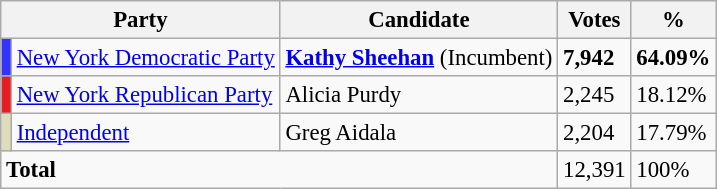<table class="wikitable" style="font-size: 95%">
<tr>
<th colspan="2">Party</th>
<th>Candidate</th>
<th>Votes</th>
<th>%</th>
</tr>
<tr>
<td bgcolor="#3333FF"></td>
<td><a href='#'>New York Democratic Party</a></td>
<td><strong><a href='#'>Kathy Sheehan</a></strong> (Incumbent)</td>
<td><strong>7,942</strong></td>
<td><strong>64.09%</strong></td>
</tr>
<tr>
<td bgcolor="#E81B23"></td>
<td><a href='#'>New York Republican Party</a></td>
<td>Alicia Purdy</td>
<td>2,245</td>
<td>18.12%</td>
</tr>
<tr>
<td bgcolor= "#DDDDBB"></td>
<td><a href='#'>Independent</a></td>
<td>Greg Aidala</td>
<td>2,204</td>
<td>17.79%</td>
</tr>
<tr>
<td colspan="3"><strong>Total</strong></td>
<td>12,391</td>
<td>100%</td>
</tr>
</table>
